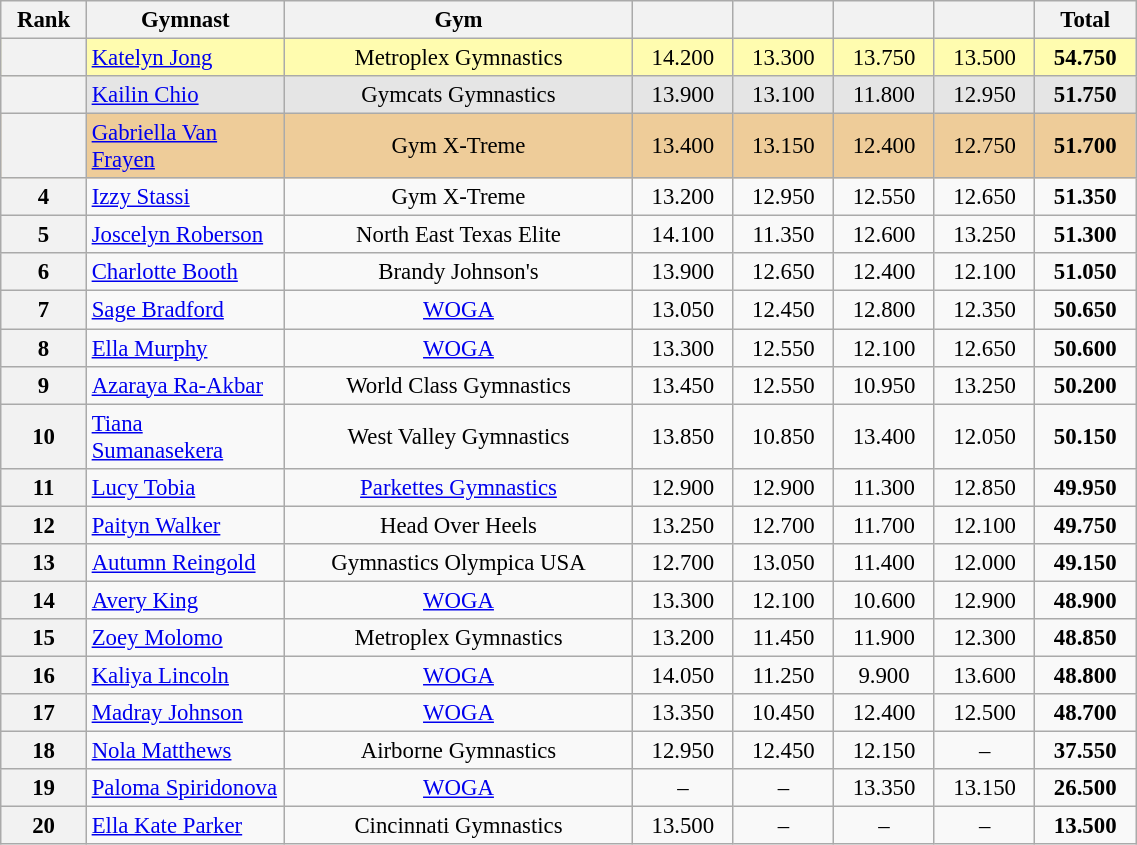<table class="wikitable sortable" style="text-align:center; font-size:95%">
<tr>
<th scope="col" style="width:50px;">Rank</th>
<th scope="col" style="width:125px;">Gymnast</th>
<th scope="col" style="width:225px;">Gym</th>
<th scope="col" style="width:60px;"></th>
<th scope="col" style="width:60px;"></th>
<th scope="col" style="width:60px;"></th>
<th scope="col" style="width:60px;"></th>
<th scope="col" style="width:60px;">Total</th>
</tr>
<tr style="background:#fffcaf;">
<th scope=row style="text-align:center"></th>
<td align=left><a href='#'>Katelyn Jong</a></td>
<td>Metroplex Gymnastics</td>
<td>14.200</td>
<td>13.300</td>
<td>13.750</td>
<td>13.500</td>
<td><strong>54.750</strong></td>
</tr>
<tr style="background:#e5e5e5;">
<th scope=row style="text-align:center"></th>
<td align=left><a href='#'>Kailin Chio</a></td>
<td>Gymcats Gymnastics</td>
<td>13.900</td>
<td>13.100</td>
<td>11.800</td>
<td>12.950</td>
<td><strong>51.750</strong></td>
</tr>
<tr style="background:#ec9;">
<th scope=row style="text-align:center"></th>
<td align=left><a href='#'>Gabriella Van Frayen</a></td>
<td>Gym X-Treme</td>
<td>13.400</td>
<td>13.150</td>
<td>12.400</td>
<td>12.750</td>
<td><strong>51.700</strong></td>
</tr>
<tr>
<th scope=row style="text-align:center">4</th>
<td align=left><a href='#'>Izzy Stassi</a></td>
<td>Gym X-Treme</td>
<td>13.200</td>
<td>12.950</td>
<td>12.550</td>
<td>12.650</td>
<td><strong>51.350</strong></td>
</tr>
<tr>
<th scope=row style="text-align:center">5</th>
<td align=left><a href='#'>Joscelyn Roberson</a></td>
<td>North East Texas Elite</td>
<td>14.100</td>
<td>11.350</td>
<td>12.600</td>
<td>13.250</td>
<td><strong>51.300</strong></td>
</tr>
<tr>
<th scope=row style="text-align:center">6</th>
<td align=left><a href='#'>Charlotte Booth</a></td>
<td>Brandy Johnson's</td>
<td>13.900</td>
<td>12.650</td>
<td>12.400</td>
<td>12.100</td>
<td><strong>51.050</strong></td>
</tr>
<tr>
<th scope=row style="text-align:center">7</th>
<td align=left><a href='#'>Sage Bradford</a></td>
<td><a href='#'>WOGA</a></td>
<td>13.050</td>
<td>12.450</td>
<td>12.800</td>
<td>12.350</td>
<td><strong>50.650</strong></td>
</tr>
<tr>
<th scope=row style="text-align:center">8</th>
<td align=left><a href='#'>Ella Murphy</a></td>
<td><a href='#'>WOGA</a></td>
<td>13.300</td>
<td>12.550</td>
<td>12.100</td>
<td>12.650</td>
<td><strong>50.600</strong></td>
</tr>
<tr>
<th scope=row style="text-align:center">9</th>
<td align=left><a href='#'>Azaraya Ra-Akbar</a></td>
<td>World Class Gymnastics</td>
<td>13.450</td>
<td>12.550</td>
<td>10.950</td>
<td>13.250</td>
<td><strong>50.200</strong></td>
</tr>
<tr>
<th scope=row style="text-align:center">10</th>
<td align=left><a href='#'>Tiana Sumanasekera</a></td>
<td>West Valley Gymnastics</td>
<td>13.850</td>
<td>10.850</td>
<td>13.400</td>
<td>12.050</td>
<td><strong>50.150</strong></td>
</tr>
<tr>
<th scope=row style="text-align:center">11</th>
<td align=left><a href='#'>Lucy Tobia</a></td>
<td><a href='#'>Parkettes Gymnastics</a></td>
<td>12.900</td>
<td>12.900</td>
<td>11.300</td>
<td>12.850</td>
<td><strong>49.950</strong></td>
</tr>
<tr>
<th scope=row style="text-align:center">12</th>
<td align=left><a href='#'>Paityn Walker</a></td>
<td>Head Over Heels</td>
<td>13.250</td>
<td>12.700</td>
<td>11.700</td>
<td>12.100</td>
<td><strong>49.750</strong></td>
</tr>
<tr>
<th scope=row style="text-align:center">13</th>
<td align=left><a href='#'>Autumn Reingold</a></td>
<td>Gymnastics Olympica USA</td>
<td>12.700</td>
<td>13.050</td>
<td>11.400</td>
<td>12.000</td>
<td><strong>49.150</strong></td>
</tr>
<tr>
<th scope=row style="text-align:center">14</th>
<td align=left><a href='#'>Avery King</a></td>
<td><a href='#'>WOGA</a></td>
<td>13.300</td>
<td>12.100</td>
<td>10.600</td>
<td>12.900</td>
<td><strong>48.900</strong></td>
</tr>
<tr>
<th scope=row style="text-align:center">15</th>
<td align=left><a href='#'>Zoey Molomo</a></td>
<td>Metroplex Gymnastics</td>
<td>13.200</td>
<td>11.450</td>
<td>11.900</td>
<td>12.300</td>
<td><strong>48.850</strong></td>
</tr>
<tr>
<th scope=row style="text-align:center">16</th>
<td align=left><a href='#'>Kaliya Lincoln</a></td>
<td><a href='#'>WOGA</a></td>
<td>14.050</td>
<td>11.250</td>
<td>9.900</td>
<td>13.600</td>
<td><strong>48.800</strong></td>
</tr>
<tr>
<th scope=row style="text-align:center">17</th>
<td align=left><a href='#'>Madray Johnson</a></td>
<td><a href='#'>WOGA</a></td>
<td>13.350</td>
<td>10.450</td>
<td>12.400</td>
<td>12.500</td>
<td><strong>48.700</strong></td>
</tr>
<tr>
<th scope=row style="text-align:center">18</th>
<td align=left><a href='#'>Nola Matthews</a></td>
<td>Airborne Gymnastics</td>
<td>12.950</td>
<td>12.450</td>
<td>12.150</td>
<td>–</td>
<td><strong>37.550</strong></td>
</tr>
<tr>
<th scope=row style="text-align:center">19</th>
<td align=left><a href='#'>Paloma Spiridonova</a></td>
<td><a href='#'>WOGA</a></td>
<td>–</td>
<td>–</td>
<td>13.350</td>
<td>13.150</td>
<td><strong>26.500</strong></td>
</tr>
<tr>
<th scope=row style="text-align:center">20</th>
<td align=left><a href='#'>Ella Kate Parker</a></td>
<td>Cincinnati Gymnastics</td>
<td>13.500</td>
<td>–</td>
<td>–</td>
<td>–</td>
<td><strong>13.500</strong></td>
</tr>
</table>
